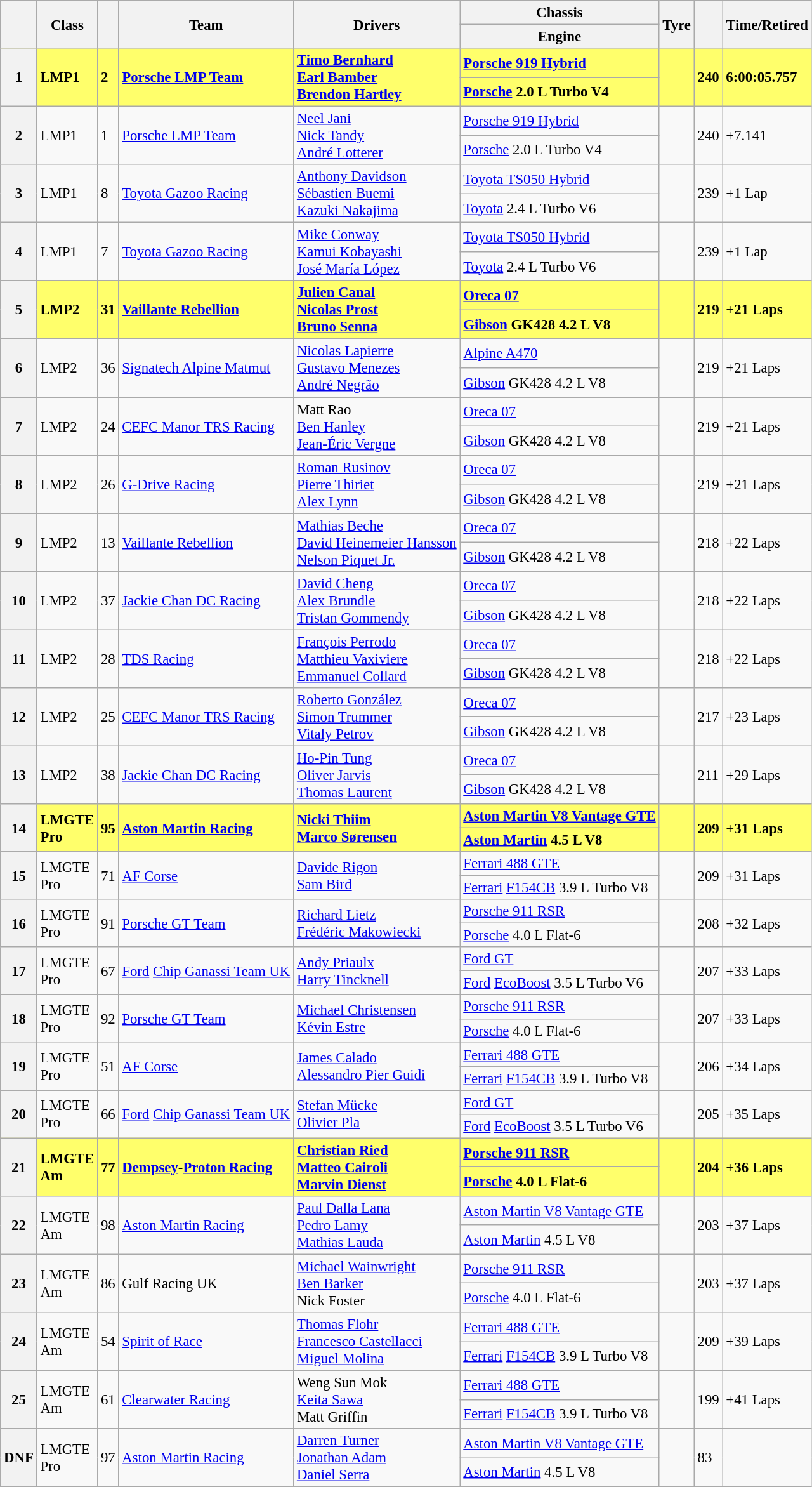<table class="wikitable" style="font-size: 95%;">
<tr>
<th rowspan="2"></th>
<th rowspan="2">Class</th>
<th rowspan="2"></th>
<th rowspan="2">Team</th>
<th rowspan="2">Drivers</th>
<th>Chassis</th>
<th rowspan="2">Tyre</th>
<th rowspan="2"></th>
<th rowspan="2">Time/Retired</th>
</tr>
<tr>
<th>Engine</th>
</tr>
<tr style="font-weight:bold" bgcolor="FFFF6B">
<th rowspan=2>1</th>
<td rowspan=2>LMP1</td>
<td rowspan=2>2</td>
<td rowspan=2> <a href='#'>Porsche LMP Team</a></td>
<td rowspan=2> <a href='#'>Timo Bernhard</a><br> <a href='#'>Earl Bamber</a><br> <a href='#'>Brendon Hartley</a></td>
<td><a href='#'>Porsche 919 Hybrid</a></td>
<td rowspan=2></td>
<td rowspan=2>240</td>
<td rowspan=2>6:00:05.757</td>
</tr>
<tr style="font-weight:bold" bgcolor="FFFF6B">
<td><a href='#'>Porsche</a> 2.0 L Turbo V4</td>
</tr>
<tr>
<th rowspan=2>2</th>
<td rowspan=2>LMP1</td>
<td rowspan=2>1</td>
<td rowspan=2> <a href='#'>Porsche LMP Team</a></td>
<td rowspan=2> <a href='#'>Neel Jani</a><br> <a href='#'>Nick Tandy</a><br> <a href='#'>André Lotterer</a></td>
<td><a href='#'>Porsche 919 Hybrid</a></td>
<td rowspan=2></td>
<td rowspan=2>240</td>
<td rowspan=2>+7.141</td>
</tr>
<tr>
<td><a href='#'>Porsche</a> 2.0 L Turbo V4</td>
</tr>
<tr>
<th rowspan=2>3</th>
<td rowspan=2>LMP1</td>
<td rowspan=2>8</td>
<td rowspan=2> <a href='#'>Toyota Gazoo Racing</a></td>
<td rowspan=2> <a href='#'>Anthony Davidson</a><br> <a href='#'>Sébastien Buemi</a><br> <a href='#'>Kazuki Nakajima</a></td>
<td><a href='#'>Toyota TS050 Hybrid</a></td>
<td rowspan=2></td>
<td rowspan=2>239</td>
<td rowspan=2>+1 Lap</td>
</tr>
<tr>
<td><a href='#'>Toyota</a> 2.4 L Turbo V6</td>
</tr>
<tr>
<th rowspan=2>4</th>
<td rowspan=2>LMP1</td>
<td rowspan=2>7</td>
<td rowspan=2> <a href='#'>Toyota Gazoo Racing</a></td>
<td rowspan=2> <a href='#'>Mike Conway</a><br> <a href='#'>Kamui Kobayashi</a><br> <a href='#'>José María López</a></td>
<td><a href='#'>Toyota TS050 Hybrid</a></td>
<td rowspan=2></td>
<td rowspan=2>239</td>
<td rowspan=2>+1 Lap</td>
</tr>
<tr>
<td><a href='#'>Toyota</a> 2.4 L Turbo V6</td>
</tr>
<tr style="font-weight:bold" bgcolor="FFFF6B">
<th rowspan=2>5</th>
<td rowspan=2>LMP2</td>
<td rowspan=2>31</td>
<td rowspan=2> <a href='#'>Vaillante Rebellion</a></td>
<td rowspan=2> <a href='#'>Julien Canal</a><br> <a href='#'>Nicolas Prost</a><br> <a href='#'>Bruno Senna</a></td>
<td><a href='#'>Oreca 07</a></td>
<td rowspan=2></td>
<td rowspan=2>219</td>
<td rowspan=2>+21 Laps</td>
</tr>
<tr style="font-weight:bold" bgcolor="FFFF6B">
<td><a href='#'>Gibson</a> GK428 4.2 L V8</td>
</tr>
<tr>
<th rowspan=2>6</th>
<td rowspan=2>LMP2</td>
<td rowspan=2>36</td>
<td rowspan=2> <a href='#'>Signatech Alpine Matmut</a></td>
<td rowspan=2> <a href='#'>Nicolas Lapierre</a><br> <a href='#'>Gustavo Menezes</a><br> <a href='#'>André Negrão</a></td>
<td><a href='#'>Alpine A470</a></td>
<td rowspan=2></td>
<td rowspan=2>219</td>
<td rowspan=2>+21 Laps</td>
</tr>
<tr>
<td><a href='#'>Gibson</a> GK428 4.2 L V8</td>
</tr>
<tr>
<th rowspan=2>7</th>
<td rowspan=2>LMP2</td>
<td rowspan=2>24</td>
<td rowspan=2> <a href='#'>CEFC Manor TRS Racing</a></td>
<td rowspan=2> Matt Rao<br> <a href='#'>Ben Hanley</a><br> <a href='#'>Jean-Éric Vergne</a></td>
<td><a href='#'>Oreca 07</a></td>
<td rowspan=2></td>
<td rowspan=2>219</td>
<td rowspan=2>+21 Laps</td>
</tr>
<tr>
<td><a href='#'>Gibson</a> GK428 4.2 L V8</td>
</tr>
<tr>
<th rowspan=2>8</th>
<td rowspan=2>LMP2</td>
<td rowspan=2>26</td>
<td rowspan=2> <a href='#'>G-Drive Racing</a></td>
<td rowspan=2> <a href='#'>Roman Rusinov</a><br> <a href='#'>Pierre Thiriet</a><br> <a href='#'>Alex Lynn</a></td>
<td><a href='#'>Oreca 07</a></td>
<td rowspan=2></td>
<td rowspan=2>219</td>
<td rowspan=2>+21 Laps</td>
</tr>
<tr>
<td><a href='#'>Gibson</a> GK428 4.2 L V8</td>
</tr>
<tr>
<th rowspan=2>9</th>
<td rowspan=2>LMP2</td>
<td rowspan=2>13</td>
<td rowspan=2> <a href='#'>Vaillante Rebellion</a></td>
<td rowspan=2> <a href='#'>Mathias Beche</a><br> <a href='#'>David Heinemeier Hansson</a><br> <a href='#'>Nelson Piquet Jr.</a></td>
<td><a href='#'>Oreca 07</a></td>
<td rowspan=2></td>
<td rowspan=2>218</td>
<td rowspan=2>+22 Laps</td>
</tr>
<tr>
<td><a href='#'>Gibson</a> GK428 4.2 L V8</td>
</tr>
<tr>
<th rowspan=2>10</th>
<td rowspan=2>LMP2</td>
<td rowspan=2>37</td>
<td rowspan=2> <a href='#'>Jackie Chan DC Racing</a></td>
<td rowspan=2> <a href='#'>David Cheng</a><br> <a href='#'>Alex Brundle</a><br> <a href='#'>Tristan Gommendy</a></td>
<td><a href='#'>Oreca 07</a></td>
<td rowspan=2></td>
<td rowspan=2>218</td>
<td rowspan=2>+22 Laps</td>
</tr>
<tr>
<td><a href='#'>Gibson</a> GK428 4.2 L V8</td>
</tr>
<tr>
<th rowspan=2>11</th>
<td rowspan=2>LMP2</td>
<td rowspan=2>28</td>
<td rowspan=2> <a href='#'>TDS Racing</a></td>
<td rowspan=2> <a href='#'>François Perrodo</a><br> <a href='#'>Matthieu Vaxiviere</a><br> <a href='#'>Emmanuel Collard</a></td>
<td><a href='#'>Oreca 07</a></td>
<td rowspan=2></td>
<td rowspan=2>218</td>
<td rowspan=2>+22 Laps</td>
</tr>
<tr>
<td><a href='#'>Gibson</a> GK428 4.2 L V8</td>
</tr>
<tr>
<th rowspan=2>12</th>
<td rowspan=2>LMP2</td>
<td rowspan=2>25</td>
<td rowspan=2> <a href='#'>CEFC Manor TRS Racing</a></td>
<td rowspan=2> <a href='#'>Roberto González</a><br> <a href='#'>Simon Trummer</a><br> <a href='#'>Vitaly Petrov</a></td>
<td><a href='#'>Oreca 07</a></td>
<td rowspan=2></td>
<td rowspan=2>217</td>
<td rowspan=2>+23 Laps</td>
</tr>
<tr>
<td><a href='#'>Gibson</a> GK428 4.2 L V8</td>
</tr>
<tr>
<th rowspan=2>13</th>
<td rowspan=2>LMP2</td>
<td rowspan=2>38</td>
<td rowspan=2> <a href='#'>Jackie Chan DC Racing</a></td>
<td rowspan=2> <a href='#'>Ho-Pin Tung</a><br> <a href='#'>Oliver Jarvis</a><br> <a href='#'>Thomas Laurent</a></td>
<td><a href='#'>Oreca 07</a></td>
<td rowspan=2></td>
<td rowspan=2>211</td>
<td rowspan=2>+29 Laps</td>
</tr>
<tr>
<td><a href='#'>Gibson</a> GK428 4.2 L V8</td>
</tr>
<tr style="font-weight:bold" bgcolor="FFFF6B">
<th rowspan=2>14</th>
<td rowspan=2>LMGTE<br>Pro</td>
<td rowspan=2>95</td>
<td rowspan=2> <a href='#'>Aston Martin Racing</a></td>
<td rowspan=2> <a href='#'>Nicki Thiim</a><br> <a href='#'>Marco Sørensen</a></td>
<td><a href='#'>Aston Martin V8 Vantage GTE</a></td>
<td rowspan=2></td>
<td rowspan=2>209</td>
<td rowspan=2>+31 Laps</td>
</tr>
<tr style="font-weight:bold" bgcolor="FFFF6B">
<td><a href='#'>Aston Martin</a> 4.5 L V8</td>
</tr>
<tr>
<th rowspan=2>15</th>
<td rowspan=2>LMGTE<br>Pro</td>
<td rowspan=2>71</td>
<td rowspan=2> <a href='#'>AF Corse</a></td>
<td rowspan=2> <a href='#'>Davide Rigon</a><br> <a href='#'>Sam Bird</a></td>
<td><a href='#'>Ferrari 488 GTE</a></td>
<td rowspan=2></td>
<td rowspan=2>209</td>
<td rowspan=2>+31 Laps</td>
</tr>
<tr>
<td><a href='#'>Ferrari</a> <a href='#'>F154CB</a> 3.9 L Turbo V8</td>
</tr>
<tr>
<th rowspan=2>16</th>
<td rowspan=2>LMGTE<br>Pro</td>
<td rowspan=2>91</td>
<td rowspan=2> <a href='#'>Porsche GT Team</a></td>
<td rowspan=2> <a href='#'>Richard Lietz</a><br> <a href='#'>Frédéric Makowiecki</a></td>
<td><a href='#'>Porsche 911 RSR</a></td>
<td rowspan=2></td>
<td rowspan=2>208</td>
<td rowspan=2>+32 Laps</td>
</tr>
<tr>
<td><a href='#'>Porsche</a> 4.0 L Flat-6</td>
</tr>
<tr>
<th rowspan=2>17</th>
<td rowspan=2>LMGTE<br>Pro</td>
<td rowspan=2>67</td>
<td rowspan=2> <a href='#'>Ford</a> <a href='#'>Chip Ganassi Team UK</a></td>
<td rowspan=2> <a href='#'>Andy Priaulx</a><br> <a href='#'>Harry Tincknell</a></td>
<td><a href='#'>Ford GT</a></td>
<td rowspan=2></td>
<td rowspan=2>207</td>
<td rowspan=2>+33 Laps</td>
</tr>
<tr>
<td><a href='#'>Ford</a> <a href='#'>EcoBoost</a> 3.5 L Turbo V6</td>
</tr>
<tr>
<th rowspan=2>18</th>
<td rowspan=2>LMGTE<br>Pro</td>
<td rowspan=2>92</td>
<td rowspan=2> <a href='#'>Porsche GT Team</a></td>
<td rowspan=2> <a href='#'>Michael Christensen</a><br> <a href='#'>Kévin Estre</a></td>
<td><a href='#'>Porsche 911 RSR</a></td>
<td rowspan=2></td>
<td rowspan=2>207</td>
<td rowspan=2>+33 Laps</td>
</tr>
<tr>
<td><a href='#'>Porsche</a> 4.0 L Flat-6</td>
</tr>
<tr>
<th rowspan=2>19</th>
<td rowspan=2>LMGTE<br>Pro</td>
<td rowspan=2>51</td>
<td rowspan=2> <a href='#'>AF Corse</a></td>
<td rowspan=2> <a href='#'>James Calado</a><br> <a href='#'>Alessandro Pier Guidi</a></td>
<td><a href='#'>Ferrari 488 GTE</a></td>
<td rowspan=2></td>
<td rowspan=2>206</td>
<td rowspan=2>+34 Laps</td>
</tr>
<tr>
<td><a href='#'>Ferrari</a> <a href='#'>F154CB</a> 3.9 L Turbo V8</td>
</tr>
<tr>
<th rowspan=2>20</th>
<td rowspan=2>LMGTE<br>Pro</td>
<td rowspan=2>66</td>
<td rowspan=2> <a href='#'>Ford</a> <a href='#'>Chip Ganassi Team UK</a></td>
<td rowspan=2> <a href='#'>Stefan Mücke</a><br> <a href='#'>Olivier Pla</a></td>
<td><a href='#'>Ford GT</a></td>
<td rowspan=2></td>
<td rowspan=2>205</td>
<td rowspan=2>+35 Laps</td>
</tr>
<tr>
<td><a href='#'>Ford</a> <a href='#'>EcoBoost</a> 3.5 L Turbo V6</td>
</tr>
<tr style="font-weight:bold" bgcolor="FFFF6B">
<th rowspan=2>21</th>
<td rowspan=2>LMGTE<br>Am</td>
<td rowspan=2>77</td>
<td rowspan=2> <a href='#'>Dempsey</a>-<a href='#'>Proton Racing</a></td>
<td rowspan=2> <a href='#'>Christian Ried</a><br> <a href='#'>Matteo Cairoli</a><br> <a href='#'>Marvin Dienst</a></td>
<td><a href='#'>Porsche 911 RSR</a></td>
<td rowspan=2></td>
<td rowspan=2>204</td>
<td rowspan=2>+36 Laps</td>
</tr>
<tr style="font-weight:bold" bgcolor="FFFF6B">
<td><a href='#'>Porsche</a> 4.0 L Flat-6</td>
</tr>
<tr>
<th rowspan=2>22</th>
<td rowspan=2>LMGTE<br>Am</td>
<td rowspan=2>98</td>
<td rowspan=2> <a href='#'>Aston Martin Racing</a></td>
<td rowspan=2> <a href='#'>Paul Dalla Lana</a><br> <a href='#'>Pedro Lamy</a><br> <a href='#'>Mathias Lauda</a></td>
<td><a href='#'>Aston Martin V8 Vantage GTE</a></td>
<td rowspan=2></td>
<td rowspan=2>203</td>
<td rowspan=2>+37 Laps</td>
</tr>
<tr>
<td><a href='#'>Aston Martin</a> 4.5 L V8</td>
</tr>
<tr>
<th rowspan=2>23</th>
<td rowspan=2>LMGTE<br>Am</td>
<td rowspan=2>86</td>
<td rowspan=2> Gulf Racing UK</td>
<td rowspan=2> <a href='#'>Michael Wainwright</a><br> <a href='#'>Ben Barker</a><br> Nick Foster</td>
<td><a href='#'>Porsche 911 RSR</a></td>
<td rowspan=2></td>
<td rowspan=2>203</td>
<td rowspan=2>+37 Laps</td>
</tr>
<tr>
<td><a href='#'>Porsche</a> 4.0 L Flat-6</td>
</tr>
<tr>
<th rowspan=2>24</th>
<td rowspan=2>LMGTE<br>Am</td>
<td rowspan=2>54</td>
<td rowspan=2> <a href='#'>Spirit of Race</a></td>
<td rowspan=2> <a href='#'>Thomas Flohr</a><br> <a href='#'>Francesco Castellacci</a><br> <a href='#'>Miguel Molina</a></td>
<td><a href='#'>Ferrari 488 GTE</a></td>
<td rowspan=2></td>
<td rowspan=2>209</td>
<td rowspan=2>+39 Laps</td>
</tr>
<tr>
<td><a href='#'>Ferrari</a> <a href='#'>F154CB</a> 3.9 L Turbo V8</td>
</tr>
<tr>
<th rowspan=2>25</th>
<td rowspan=2>LMGTE<br>Am</td>
<td rowspan=2>61</td>
<td rowspan=2> <a href='#'>Clearwater Racing</a></td>
<td rowspan=2> Weng Sun Mok<br> <a href='#'>Keita Sawa</a><br> Matt Griffin</td>
<td><a href='#'>Ferrari 488 GTE</a></td>
<td rowspan=2></td>
<td rowspan=2>199</td>
<td rowspan=2>+41 Laps</td>
</tr>
<tr>
<td><a href='#'>Ferrari</a> <a href='#'>F154CB</a> 3.9 L Turbo V8</td>
</tr>
<tr>
<th rowspan=2>DNF</th>
<td rowspan=2>LMGTE<br>Pro</td>
<td rowspan=2>97</td>
<td rowspan=2> <a href='#'>Aston Martin Racing</a></td>
<td rowspan=2> <a href='#'>Darren Turner</a><br> <a href='#'>Jonathan Adam</a><br> <a href='#'>Daniel Serra</a></td>
<td><a href='#'>Aston Martin V8 Vantage GTE</a></td>
<td rowspan=2></td>
<td rowspan=2>83</td>
<td rowspan=2></td>
</tr>
<tr>
<td><a href='#'>Aston Martin</a> 4.5 L V8</td>
</tr>
</table>
